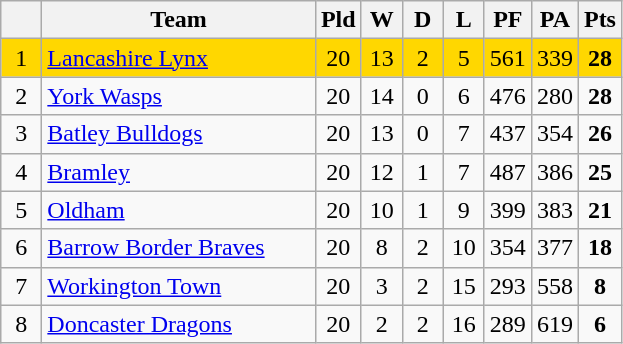<table class="wikitable" style="text-align:center;">
<tr>
<th width=20 abbr="Position"></th>
<th width=175>Team</th>
<th width=20 abbr="Played">Pld</th>
<th width=20 abbr="Won">W</th>
<th width=20 abbr="Drawn">D</th>
<th width=20 abbr="Lost">L</th>
<th width=20 abbr="Points for">PF</th>
<th width=20 abbr="Points against">PA</th>
<th width=20 abbr="Points">Pts</th>
</tr>
<tr style="background:#FFD700;">
<td>1</td>
<td style="text-align:left;"><a href='#'>Lancashire Lynx</a></td>
<td>20</td>
<td>13</td>
<td>2</td>
<td>5</td>
<td>561</td>
<td>339</td>
<td><strong>28</strong></td>
</tr>
<tr>
<td>2</td>
<td style="text-align:left;"><a href='#'>York Wasps</a></td>
<td>20</td>
<td>14</td>
<td>0</td>
<td>6</td>
<td>476</td>
<td>280</td>
<td><strong>28</strong></td>
</tr>
<tr>
<td>3</td>
<td style="text-align:left;"><a href='#'>Batley Bulldogs</a></td>
<td>20</td>
<td>13</td>
<td>0</td>
<td>7</td>
<td>437</td>
<td>354</td>
<td><strong>26</strong></td>
</tr>
<tr>
<td>4</td>
<td style="text-align:left;"><a href='#'>Bramley</a></td>
<td>20</td>
<td>12</td>
<td>1</td>
<td>7</td>
<td>487</td>
<td>386</td>
<td><strong>25</strong></td>
</tr>
<tr>
<td>5</td>
<td style="text-align:left;"><a href='#'>Oldham</a></td>
<td>20</td>
<td>10</td>
<td>1</td>
<td>9</td>
<td>399</td>
<td>383</td>
<td><strong>21</strong></td>
</tr>
<tr>
<td>6</td>
<td style="text-align:left;"><a href='#'>Barrow Border Braves</a></td>
<td>20</td>
<td>8</td>
<td>2</td>
<td>10</td>
<td>354</td>
<td>377</td>
<td><strong>18</strong></td>
</tr>
<tr>
<td>7</td>
<td style="text-align:left;"><a href='#'>Workington Town</a></td>
<td>20</td>
<td>3</td>
<td>2</td>
<td>15</td>
<td>293</td>
<td>558</td>
<td><strong>8</strong></td>
</tr>
<tr>
<td>8</td>
<td style="text-align:left;"><a href='#'>Doncaster Dragons</a></td>
<td>20</td>
<td>2</td>
<td>2</td>
<td>16</td>
<td>289</td>
<td>619</td>
<td><strong>6</strong></td>
</tr>
</table>
